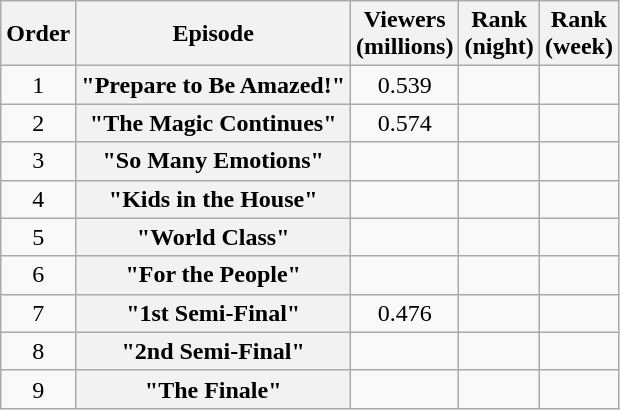<table class="wikitable plainrowheaders sortable" style="text-align:center;">
<tr>
<th scope="col">Order</th>
<th scope="col">Episode</th>
<th scope="col">Viewers<br>(millions)</th>
<th scope="col">Rank<br>(night)</th>
<th scope="col">Rank<br>(week)</th>
</tr>
<tr>
<td>1</td>
<th scope="row" align=left>"Prepare to Be Amazed!"</th>
<td>0.539</td>
<td></td>
<td></td>
</tr>
<tr>
<td>2</td>
<th scope="row" align=left>"The Magic Continues"</th>
<td>0.574</td>
<td></td>
<td></td>
</tr>
<tr>
<td>3</td>
<th scope="row" align=left>"So Many Emotions"</th>
<td></td>
<td></td>
<td></td>
</tr>
<tr>
<td>4</td>
<th scope="row" align=left>"Kids in the House"</th>
<td></td>
<td></td>
<td></td>
</tr>
<tr>
<td>5</td>
<th scope="row" align=left>"World Class"</th>
<td></td>
<td></td>
<td></td>
</tr>
<tr>
<td>6</td>
<th scope="row" align=left>"For the People"</th>
<td></td>
<td></td>
<td></td>
</tr>
<tr>
<td>7</td>
<th scope="row" align=left>"1st Semi-Final"</th>
<td>0.476</td>
<td></td>
<td></td>
</tr>
<tr>
<td>8</td>
<th scope="row" align=left>"2nd Semi-Final"</th>
<td></td>
<td></td>
<td></td>
</tr>
<tr>
<td>9</td>
<th scope="row" align=left>"The Finale"</th>
<td></td>
<td></td>
<td></td>
</tr>
</table>
